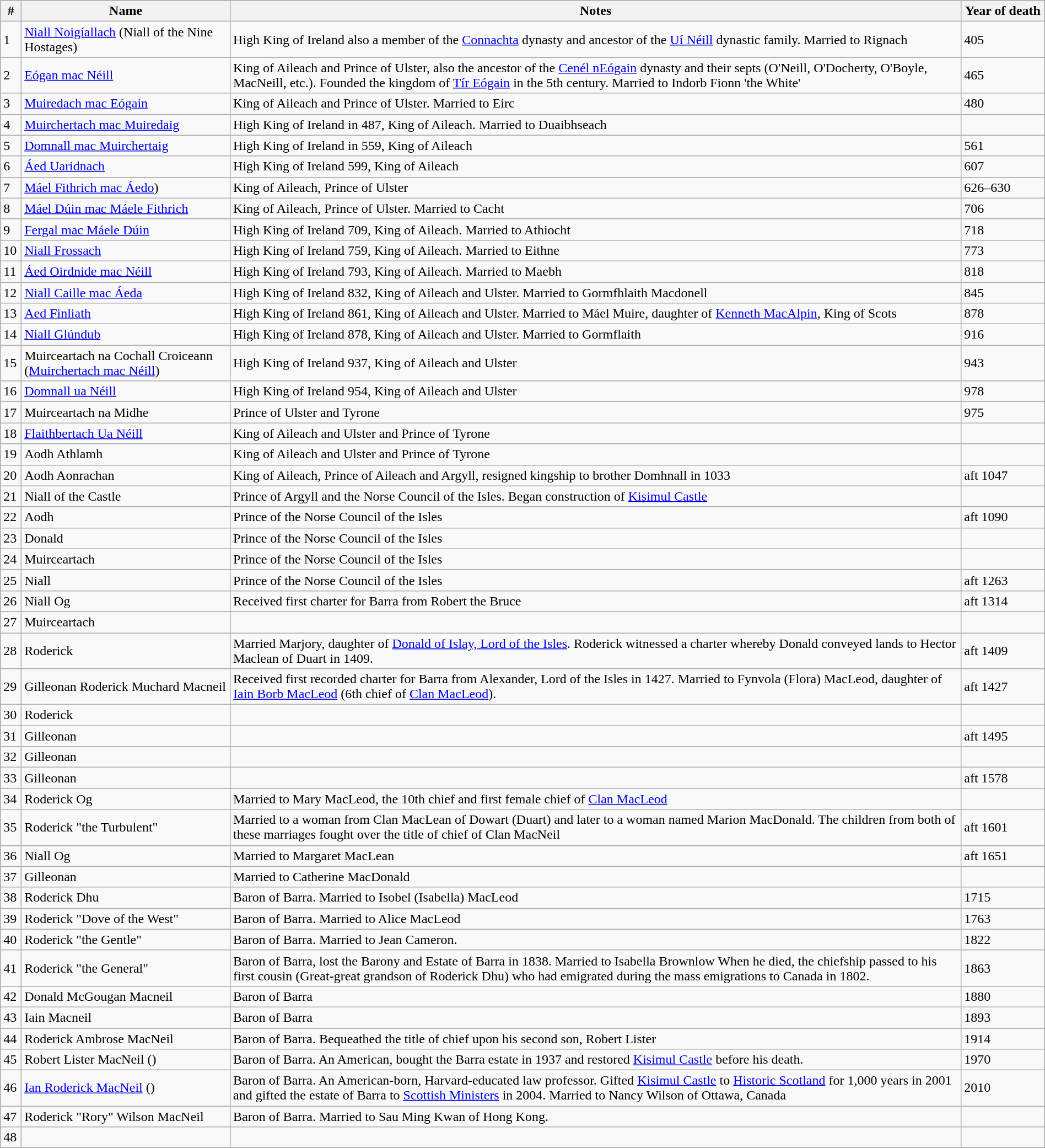<table class="wikitable" width=100%>
<tr>
<th width=2%><strong>#</strong></th>
<th width=20%><strong>Name</strong></th>
<th><strong>Notes</strong></th>
<th width=8%><strong>Year of death</strong></th>
</tr>
<tr>
<td>1</td>
<td><a href='#'>Niall Noigíallach</a> (Niall of the Nine Hostages)</td>
<td>High King of Ireland also a member of the <a href='#'>Connachta</a> dynasty and ancestor of the <a href='#'>Uí Néill</a> dynastic family. Married to Rignach</td>
<td>405</td>
</tr>
<tr>
<td>2</td>
<td><a href='#'>Eógan mac Néill</a></td>
<td>King of Aileach and Prince of Ulster, also the ancestor of the <a href='#'>Cenél nEógain</a> dynasty and their septs (O'Neill, O'Docherty, O'Boyle, MacNeill, etc.). Founded the kingdom of <a href='#'>Tír Eógain</a> in the 5th century. Married to Indorb Fionn 'the White'</td>
<td>465</td>
</tr>
<tr>
<td>3</td>
<td><a href='#'>Muiredach mac Eógain</a></td>
<td>King of Aileach and Prince of Ulster. Married to Eirc</td>
<td>480</td>
</tr>
<tr>
<td>4</td>
<td><a href='#'>Muirchertach mac Muiredaig</a></td>
<td>High King of Ireland in 487, King of Aileach. Married to Duaibhseach</td>
<td></td>
</tr>
<tr>
<td>5</td>
<td><a href='#'>Domnall mac Muirchertaig</a></td>
<td>High King of Ireland in 559, King of Aileach</td>
<td>561</td>
</tr>
<tr>
<td>6</td>
<td><a href='#'>Áed Uaridnach</a></td>
<td>High King of Ireland 599, King of Aileach</td>
<td>607</td>
</tr>
<tr>
<td>7</td>
<td><a href='#'>Máel Fithrich mac Áedo</a>)</td>
<td>King of Aileach, Prince of Ulster</td>
<td>626–630</td>
</tr>
<tr>
<td>8</td>
<td><a href='#'>Máel Dúin mac Máele Fithrich</a></td>
<td>King of Aileach, Prince of Ulster. Married to Cacht</td>
<td>706</td>
</tr>
<tr>
<td>9</td>
<td><a href='#'>Fergal mac Máele Dúin</a></td>
<td>High King of Ireland 709, King of Aileach. Married to Athiocht</td>
<td>718</td>
</tr>
<tr>
<td>10</td>
<td><a href='#'>Niall Frossach</a></td>
<td>High King of Ireland 759, King of Aileach. Married to Eithne</td>
<td>773</td>
</tr>
<tr>
<td>11</td>
<td><a href='#'>Áed Oirdnide mac Néill</a></td>
<td>High King of Ireland 793, King of Aileach. Married to Maebh</td>
<td>818</td>
</tr>
<tr>
<td>12</td>
<td><a href='#'>Niall Caille mac Áeda</a></td>
<td>High King of Ireland 832, King of Aileach and Ulster. Married to Gormfhlaith Macdonell</td>
<td>845</td>
</tr>
<tr>
<td>13</td>
<td><a href='#'>Aed Finliath</a></td>
<td>High King of Ireland 861, King of Aileach and Ulster. Married to Máel Muire, daughter of <a href='#'>Kenneth MacAlpin</a>, King of Scots</td>
<td>878</td>
</tr>
<tr>
<td>14</td>
<td><a href='#'>Niall Glúndub</a></td>
<td>High King of Ireland 878, King of Aileach and Ulster. Married to Gormflaith</td>
<td>916</td>
</tr>
<tr>
<td>15</td>
<td>Muirceartach na Cochall Croiceann (<a href='#'>Muirchertach mac Néill</a>)</td>
<td>High King of Ireland 937, King of Aileach and Ulster</td>
<td>943</td>
</tr>
<tr>
<td>16</td>
<td><a href='#'>Domnall ua Néill</a></td>
<td>High King of Ireland 954, King of Aileach and Ulster</td>
<td>978</td>
</tr>
<tr>
<td>17</td>
<td>Muirceartach na Midhe</td>
<td>Prince of Ulster and Tyrone</td>
<td>975</td>
</tr>
<tr>
<td>18</td>
<td><a href='#'>Flaithbertach Ua Néill</a></td>
<td>King of Aileach and Ulster and Prince of Tyrone</td>
<td></td>
</tr>
<tr>
<td>19</td>
<td>Aodh Athlamh</td>
<td>King of Aileach and Ulster and Prince of Tyrone</td>
<td></td>
</tr>
<tr>
<td>20</td>
<td>Aodh Aonrachan</td>
<td>King of Aileach, Prince of Aileach and Argyll, resigned kingship to brother Domhnall in 1033</td>
<td>aft 1047</td>
</tr>
<tr>
<td>21</td>
<td>Niall of the Castle</td>
<td>Prince of Argyll and the Norse Council of the Isles. Began construction of <a href='#'>Kisimul Castle</a></td>
<td></td>
</tr>
<tr>
<td>22</td>
<td>Aodh</td>
<td>Prince of the Norse Council of the Isles</td>
<td>aft 1090</td>
</tr>
<tr>
<td>23</td>
<td>Donald</td>
<td>Prince of the Norse Council of the Isles</td>
<td></td>
</tr>
<tr>
<td>24</td>
<td>Muirceartach</td>
<td>Prince of the Norse Council of the Isles</td>
<td></td>
</tr>
<tr>
<td>25</td>
<td>Niall</td>
<td>Prince of the Norse Council of the Isles</td>
<td>aft 1263</td>
</tr>
<tr>
<td>26</td>
<td>Niall Og</td>
<td>Received first charter for Barra from Robert the Bruce</td>
<td>aft 1314</td>
</tr>
<tr>
<td>27</td>
<td>Muirceartach</td>
<td></td>
<td></td>
</tr>
<tr>
<td>28</td>
<td>Roderick</td>
<td>Married Marjory, daughter of <a href='#'>Donald of Islay, Lord of the Isles</a>. Roderick witnessed a charter whereby Donald conveyed lands to Hector Maclean of Duart in 1409.</td>
<td>aft 1409</td>
</tr>
<tr>
<td>29</td>
<td>Gilleonan Roderick Muchard Macneil</td>
<td>Received first recorded charter for Barra from Alexander, Lord of the Isles in 1427. Married to Fynvola (Flora) MacLeod, daughter of <a href='#'>Iain Borb MacLeod</a> (6th chief of <a href='#'>Clan MacLeod</a>).</td>
<td>aft 1427</td>
</tr>
<tr>
<td>30</td>
<td>Roderick</td>
<td></td>
<td></td>
</tr>
<tr>
<td>31</td>
<td>Gilleonan</td>
<td></td>
<td>aft 1495</td>
</tr>
<tr>
<td>32</td>
<td>Gilleonan</td>
<td></td>
<td></td>
</tr>
<tr>
<td>33</td>
<td>Gilleonan</td>
<td></td>
<td>aft 1578</td>
</tr>
<tr>
<td>34</td>
<td>Roderick Og</td>
<td>Married to Mary MacLeod, the 10th chief and first female chief of <a href='#'>Clan MacLeod</a></td>
<td></td>
</tr>
<tr>
<td>35</td>
<td>Roderick "the Turbulent"</td>
<td>Married to a woman from Clan MacLean of Dowart (Duart) and later to a woman named Marion MacDonald. The children from both of these marriages fought over the title of chief of Clan MacNeil</td>
<td>aft 1601</td>
</tr>
<tr>
<td>36</td>
<td>Niall Og</td>
<td>Married to Margaret MacLean</td>
<td>aft 1651</td>
</tr>
<tr>
<td>37</td>
<td>Gilleonan</td>
<td>Married to Catherine MacDonald</td>
<td></td>
</tr>
<tr>
<td>38</td>
<td>Roderick Dhu</td>
<td>Baron of Barra. Married to Isobel (Isabella) MacLeod</td>
<td>1715</td>
</tr>
<tr>
<td>39</td>
<td>Roderick "Dove of the West"</td>
<td>Baron of Barra. Married to Alice MacLeod</td>
<td>1763</td>
</tr>
<tr>
<td>40</td>
<td>Roderick "the Gentle"</td>
<td>Baron of Barra. Married to Jean Cameron.</td>
<td>1822</td>
</tr>
<tr>
<td>41</td>
<td>Roderick "the General"</td>
<td>Baron of Barra, lost the Barony and Estate of Barra in 1838. Married to Isabella Brownlow When he died, the chiefship passed to his first cousin (Great-great grandson of Roderick Dhu) who had emigrated during the mass emigrations to Canada in 1802.</td>
<td>1863</td>
</tr>
<tr>
<td>42</td>
<td>Donald McGougan Macneil</td>
<td>Baron of Barra</td>
<td>1880</td>
</tr>
<tr>
<td>43</td>
<td>Iain Macneil</td>
<td>Baron of Barra</td>
<td>1893</td>
</tr>
<tr>
<td>44</td>
<td>Roderick Ambrose MacNeil</td>
<td>Baron of Barra. Bequeathed the title of chief upon his second son, Robert Lister</td>
<td>1914</td>
</tr>
<tr>
<td>45</td>
<td>Robert Lister MacNeil ()</td>
<td>Baron of Barra. An American, bought the Barra estate in 1937 and restored <a href='#'>Kisimul Castle</a> before his death.</td>
<td>1970</td>
</tr>
<tr>
<td>46</td>
<td><a href='#'>Ian Roderick MacNeil</a> ()</td>
<td>Baron of Barra. An American-born, Harvard-educated law professor. Gifted <a href='#'>Kisimul Castle</a> to <a href='#'>Historic Scotland</a> for 1,000 years in 2001 and gifted the estate of Barra to <a href='#'>Scottish Ministers</a> in 2004. Married to Nancy Wilson of Ottawa, Canada</td>
<td>2010</td>
</tr>
<tr>
<td>47</td>
<td>Roderick "Rory" Wilson MacNeil</td>
<td>Baron of Barra. Married to Sau Ming Kwan of Hong Kong.</td>
<td></td>
</tr>
<tr>
<td>48</td>
<td></td>
<td></td>
<td></td>
</tr>
</table>
